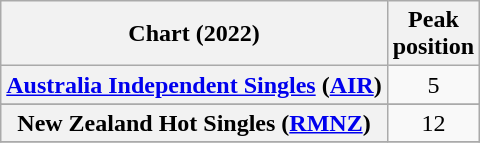<table class="wikitable sortable plainrowheaders" style="text-align:center">
<tr>
<th scope="col">Chart (2022)</th>
<th scope="col">Peak<br>position</th>
</tr>
<tr>
<th scope="row"><a href='#'>Australia Independent Singles</a> (<a href='#'>AIR</a>)</th>
<td>5</td>
</tr>
<tr>
</tr>
<tr>
<th scope="row">New Zealand Hot Singles (<a href='#'>RMNZ</a>)</th>
<td>12</td>
</tr>
<tr>
</tr>
</table>
